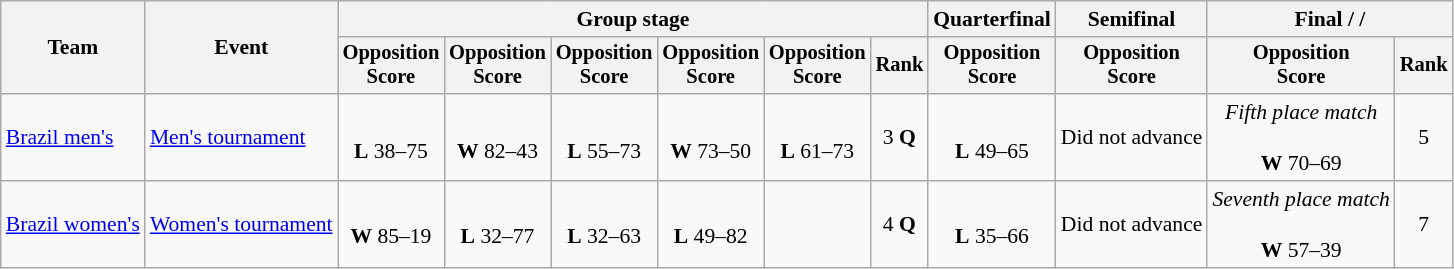<table class="wikitable" style="font-size:90%;text-align:center">
<tr>
<th rowspan="2">Team</th>
<th rowspan="2">Event</th>
<th colspan="6">Group stage</th>
<th>Quarterfinal</th>
<th>Semifinal</th>
<th colspan="2">Final /  / </th>
</tr>
<tr style="font-size:95%">
<th>Opposition<br>Score</th>
<th>Opposition<br>Score</th>
<th>Opposition<br>Score</th>
<th>Opposition<br>Score</th>
<th>Opposition<br>Score</th>
<th>Rank</th>
<th>Opposition<br>Score</th>
<th>Opposition<br>Score</th>
<th>Opposition<br>Score</th>
<th>Rank</th>
</tr>
<tr>
<td align=left><a href='#'>Brazil men's</a></td>
<td align=left><a href='#'>Men's tournament</a></td>
<td><br><strong>L</strong> 38–75</td>
<td><br><strong>W</strong> 82–43</td>
<td><br><strong>L</strong> 55–73</td>
<td><br><strong>W</strong> 73–50</td>
<td><br><strong>L</strong> 61–73</td>
<td>3 <strong>Q</strong></td>
<td><br><strong>L</strong> 49–65</td>
<td>Did not advance</td>
<td><em>Fifth place match</em><br><br><strong>W</strong> 70–69</td>
<td>5</td>
</tr>
<tr>
<td align=left><a href='#'>Brazil women's</a></td>
<td align=left><a href='#'>Women's tournament</a></td>
<td><br><strong>W</strong> 85–19</td>
<td><br><strong>L</strong> 32–77</td>
<td><br><strong>L</strong> 32–63</td>
<td><br><strong>L</strong> 49–82</td>
<td></td>
<td>4 <strong>Q</strong></td>
<td><br><strong>L</strong> 35–66</td>
<td>Did not advance</td>
<td><em>Seventh place match</em><br><br><strong>W</strong> 57–39</td>
<td>7</td>
</tr>
</table>
